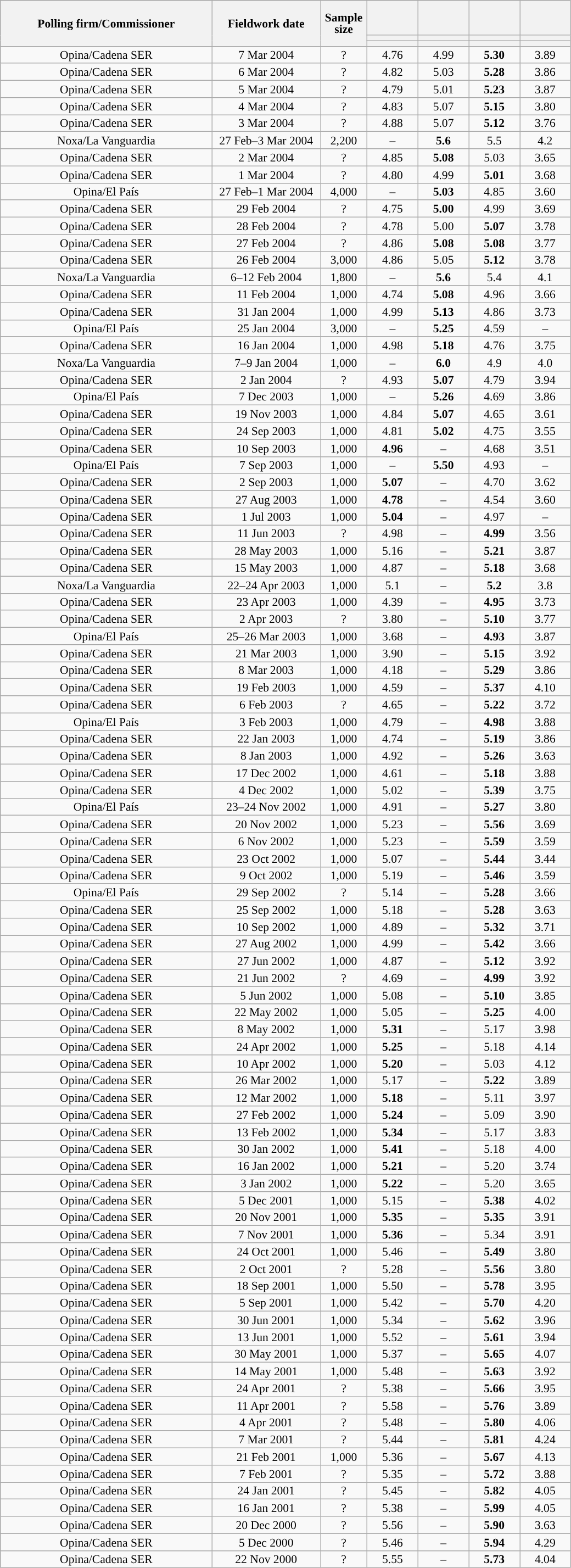<table class="wikitable collapsible collapsed" style="text-align:center; font-size:90%; line-height:14px;">
<tr style="height:42px;">
<th style="width:250px;" rowspan="3">Polling firm/Commissioner</th>
<th style="width:125px;" rowspan="3">Fieldwork date</th>
<th style="width:50px;" rowspan="3">Sample size</th>
<th style="width:55px;"></th>
<th style="width:55px;"></th>
<th style="width:55px;"></th>
<th style="width:55px;"></th>
</tr>
<tr>
<th style="color:inherit;background:"></th>
<th style="color:inherit;background:"></th>
<th style="color:inherit;background:"></th>
<th style="color:inherit;background:"></th>
</tr>
<tr>
<th></th>
<th></th>
<th></th>
<th></th>
</tr>
<tr>
<td>Opina/Cadena SER</td>
<td>7 Mar 2004</td>
<td>?</td>
<td>4.76</td>
<td>4.99</td>
<td><strong>5.30</strong></td>
<td>3.89</td>
</tr>
<tr>
<td>Opina/Cadena SER</td>
<td>6 Mar 2004</td>
<td>?</td>
<td>4.82</td>
<td>5.03</td>
<td><strong>5.28</strong></td>
<td>3.86</td>
</tr>
<tr>
<td>Opina/Cadena SER</td>
<td>5 Mar 2004</td>
<td>?</td>
<td>4.79</td>
<td>5.01</td>
<td><strong>5.23</strong></td>
<td>3.87</td>
</tr>
<tr>
<td>Opina/Cadena SER</td>
<td>4 Mar 2004</td>
<td>?</td>
<td>4.83</td>
<td>5.07</td>
<td><strong>5.15</strong></td>
<td>3.80</td>
</tr>
<tr>
<td>Opina/Cadena SER</td>
<td>3 Mar 2004</td>
<td>?</td>
<td>4.88</td>
<td>5.07</td>
<td><strong>5.12</strong></td>
<td>3.76</td>
</tr>
<tr>
<td>Noxa/La Vanguardia</td>
<td>27 Feb–3 Mar 2004</td>
<td>2,200</td>
<td>–</td>
<td><strong>5.6</strong></td>
<td>5.5</td>
<td>4.2</td>
</tr>
<tr>
<td>Opina/Cadena SER</td>
<td>2 Mar 2004</td>
<td>?</td>
<td>4.85</td>
<td><strong>5.08</strong></td>
<td>5.03</td>
<td>3.65</td>
</tr>
<tr>
<td>Opina/Cadena SER</td>
<td>1 Mar 2004</td>
<td>?</td>
<td>4.80</td>
<td>4.99</td>
<td><strong>5.01</strong></td>
<td>3.68</td>
</tr>
<tr>
<td>Opina/El País</td>
<td>27 Feb–1 Mar 2004</td>
<td>4,000</td>
<td>–</td>
<td><strong>5.03</strong></td>
<td>4.85</td>
<td>3.60</td>
</tr>
<tr>
<td>Opina/Cadena SER</td>
<td>29 Feb 2004</td>
<td>?</td>
<td>4.75</td>
<td><strong>5.00</strong></td>
<td>4.99</td>
<td>3.69</td>
</tr>
<tr>
<td>Opina/Cadena SER</td>
<td>28 Feb 2004</td>
<td>?</td>
<td>4.78</td>
<td>5.00</td>
<td><strong>5.07</strong></td>
<td>3.78</td>
</tr>
<tr>
<td>Opina/Cadena SER</td>
<td>27 Feb 2004</td>
<td>?</td>
<td>4.86</td>
<td><strong>5.08</strong></td>
<td><strong>5.08</strong></td>
<td>3.77</td>
</tr>
<tr>
<td>Opina/Cadena SER</td>
<td>26 Feb 2004</td>
<td>3,000</td>
<td>4.86</td>
<td>5.05</td>
<td><strong>5.12</strong></td>
<td>3.78</td>
</tr>
<tr>
<td>Noxa/La Vanguardia</td>
<td>6–12 Feb 2004</td>
<td>1,800</td>
<td>–</td>
<td><strong>5.6</strong></td>
<td>5.4</td>
<td>4.1</td>
</tr>
<tr>
<td>Opina/Cadena SER</td>
<td>11 Feb 2004</td>
<td>1,000</td>
<td>4.74</td>
<td><strong>5.08</strong></td>
<td>4.96</td>
<td>3.66</td>
</tr>
<tr>
<td>Opina/Cadena SER</td>
<td>31 Jan 2004</td>
<td>1,000</td>
<td>4.99</td>
<td><strong>5.13</strong></td>
<td>4.86</td>
<td>3.73</td>
</tr>
<tr>
<td>Opina/El País</td>
<td>25 Jan 2004</td>
<td>3,000</td>
<td>–</td>
<td><strong>5.25</strong></td>
<td>4.59</td>
<td>–</td>
</tr>
<tr>
<td>Opina/Cadena SER</td>
<td>16 Jan 2004</td>
<td>1,000</td>
<td>4.98</td>
<td><strong>5.18</strong></td>
<td>4.76</td>
<td>3.75</td>
</tr>
<tr>
<td>Noxa/La Vanguardia</td>
<td>7–9 Jan 2004</td>
<td>1,000</td>
<td>–</td>
<td><strong>6.0</strong></td>
<td>4.9</td>
<td>4.0</td>
</tr>
<tr>
<td>Opina/Cadena SER</td>
<td>2 Jan 2004</td>
<td>?</td>
<td>4.93</td>
<td><strong>5.07</strong></td>
<td>4.79</td>
<td>3.94</td>
</tr>
<tr>
<td>Opina/El País</td>
<td>7 Dec 2003</td>
<td>1,000</td>
<td>–</td>
<td><strong>5.26</strong></td>
<td>4.69</td>
<td>3.86</td>
</tr>
<tr>
<td>Opina/Cadena SER</td>
<td>19 Nov 2003</td>
<td>1,000</td>
<td>4.84</td>
<td><strong>5.07</strong></td>
<td>4.65</td>
<td>3.61</td>
</tr>
<tr>
<td>Opina/Cadena SER</td>
<td>24 Sep 2003</td>
<td>1,000</td>
<td>4.81</td>
<td><strong>5.02</strong></td>
<td>4.75</td>
<td>3.55</td>
</tr>
<tr>
<td>Opina/Cadena SER</td>
<td>10 Sep 2003</td>
<td>1,000</td>
<td><strong>4.96</strong></td>
<td>–</td>
<td>4.68</td>
<td>3.51</td>
</tr>
<tr>
<td>Opina/El País</td>
<td>7 Sep 2003</td>
<td>1,000</td>
<td>–</td>
<td><strong>5.50</strong></td>
<td>4.93</td>
<td>–</td>
</tr>
<tr>
<td>Opina/Cadena SER</td>
<td>2 Sep 2003</td>
<td>1,000</td>
<td><strong>5.07</strong></td>
<td>–</td>
<td>4.70</td>
<td>3.62</td>
</tr>
<tr>
<td>Opina/Cadena SER</td>
<td>27 Aug 2003</td>
<td>1,000</td>
<td><strong>4.78</strong></td>
<td>–</td>
<td>4.54</td>
<td>3.60</td>
</tr>
<tr>
<td>Opina/Cadena SER</td>
<td>1 Jul 2003</td>
<td>1,000</td>
<td><strong>5.04</strong></td>
<td>–</td>
<td>4.97</td>
<td>–</td>
</tr>
<tr>
<td>Opina/Cadena SER</td>
<td>11 Jun 2003</td>
<td>?</td>
<td>4.98</td>
<td>–</td>
<td><strong>4.99</strong></td>
<td>3.56</td>
</tr>
<tr>
<td>Opina/Cadena SER</td>
<td>28 May 2003</td>
<td>1,000</td>
<td>5.16</td>
<td>–</td>
<td><strong>5.21</strong></td>
<td>3.87</td>
</tr>
<tr>
<td>Opina/Cadena SER</td>
<td>15 May 2003</td>
<td>1,000</td>
<td>4.87</td>
<td>–</td>
<td><strong>5.18</strong></td>
<td>3.68</td>
</tr>
<tr>
<td>Noxa/La Vanguardia</td>
<td>22–24 Apr 2003</td>
<td>1,000</td>
<td>5.1</td>
<td>–</td>
<td><strong>5.2</strong></td>
<td>3.8</td>
</tr>
<tr>
<td>Opina/Cadena SER</td>
<td>23 Apr 2003</td>
<td>1,000</td>
<td>4.39</td>
<td>–</td>
<td><strong>4.95</strong></td>
<td>3.73</td>
</tr>
<tr>
<td>Opina/Cadena SER</td>
<td>2 Apr 2003</td>
<td>?</td>
<td>3.80</td>
<td>–</td>
<td><strong>5.10</strong></td>
<td>3.77</td>
</tr>
<tr>
<td>Opina/El País</td>
<td>25–26 Mar 2003</td>
<td>1,000</td>
<td>3.68</td>
<td>–</td>
<td><strong>4.93</strong></td>
<td>3.87</td>
</tr>
<tr>
<td>Opina/Cadena SER</td>
<td>21 Mar 2003</td>
<td>1,000</td>
<td>3.90</td>
<td>–</td>
<td><strong>5.15</strong></td>
<td>3.92</td>
</tr>
<tr>
<td>Opina/Cadena SER</td>
<td>8 Mar 2003</td>
<td>1,000</td>
<td>4.18</td>
<td>–</td>
<td><strong>5.29</strong></td>
<td>3.86</td>
</tr>
<tr>
<td>Opina/Cadena SER</td>
<td>19 Feb 2003</td>
<td>1,000</td>
<td>4.59</td>
<td>–</td>
<td><strong>5.37</strong></td>
<td>4.10</td>
</tr>
<tr>
<td>Opina/Cadena SER</td>
<td>6 Feb 2003</td>
<td>?</td>
<td>4.65</td>
<td>–</td>
<td><strong>5.22</strong></td>
<td>3.72</td>
</tr>
<tr>
<td>Opina/El País</td>
<td>3 Feb 2003</td>
<td>1,000</td>
<td>4.79</td>
<td>–</td>
<td><strong>4.98</strong></td>
<td>3.88</td>
</tr>
<tr>
<td>Opina/Cadena SER</td>
<td>22 Jan 2003</td>
<td>1,000</td>
<td>4.74</td>
<td>–</td>
<td><strong>5.19</strong></td>
<td>3.86</td>
</tr>
<tr>
<td>Opina/Cadena SER</td>
<td>8 Jan 2003</td>
<td>1,000</td>
<td>4.92</td>
<td>–</td>
<td><strong>5.26</strong></td>
<td>3.63</td>
</tr>
<tr>
<td>Opina/Cadena SER</td>
<td>17 Dec 2002</td>
<td>1,000</td>
<td>4.61</td>
<td>–</td>
<td><strong>5.18</strong></td>
<td>3.88</td>
</tr>
<tr>
<td>Opina/Cadena SER</td>
<td>4 Dec 2002</td>
<td>1,000</td>
<td>5.02</td>
<td>–</td>
<td><strong>5.39</strong></td>
<td>3.75</td>
</tr>
<tr>
<td>Opina/El País</td>
<td>23–24 Nov 2002</td>
<td>1,000</td>
<td>4.91</td>
<td>–</td>
<td><strong>5.27</strong></td>
<td>3.80</td>
</tr>
<tr>
<td>Opina/Cadena SER</td>
<td>20 Nov 2002</td>
<td>1,000</td>
<td>5.23</td>
<td>–</td>
<td><strong>5.56</strong></td>
<td>3.69</td>
</tr>
<tr>
<td>Opina/Cadena SER</td>
<td>6 Nov 2002</td>
<td>1,000</td>
<td>5.23</td>
<td>–</td>
<td><strong>5.59</strong></td>
<td>3.59</td>
</tr>
<tr>
<td>Opina/Cadena SER</td>
<td>23 Oct 2002</td>
<td>1,000</td>
<td>5.07</td>
<td>–</td>
<td><strong>5.44</strong></td>
<td>3.44</td>
</tr>
<tr>
<td>Opina/Cadena SER</td>
<td>9 Oct 2002</td>
<td>1,000</td>
<td>5.19</td>
<td>–</td>
<td><strong>5.46</strong></td>
<td>3.59</td>
</tr>
<tr>
<td>Opina/El País</td>
<td>29 Sep 2002</td>
<td>?</td>
<td>5.14</td>
<td>–</td>
<td><strong>5.28</strong></td>
<td>3.66</td>
</tr>
<tr>
<td>Opina/Cadena SER</td>
<td>25 Sep 2002</td>
<td>1,000</td>
<td>5.18</td>
<td>–</td>
<td><strong>5.28</strong></td>
<td>3.63</td>
</tr>
<tr>
<td>Opina/Cadena SER</td>
<td>10 Sep 2002</td>
<td>1,000</td>
<td>4.89</td>
<td>–</td>
<td><strong>5.32</strong></td>
<td>3.71</td>
</tr>
<tr>
<td>Opina/Cadena SER</td>
<td>27 Aug 2002</td>
<td>1,000</td>
<td>4.99</td>
<td>–</td>
<td><strong>5.42</strong></td>
<td>3.66</td>
</tr>
<tr>
<td>Opina/Cadena SER</td>
<td>27 Jun 2002</td>
<td>1,000</td>
<td>4.87</td>
<td>–</td>
<td><strong>5.12</strong></td>
<td>3.92</td>
</tr>
<tr>
<td>Opina/Cadena SER</td>
<td>21 Jun 2002</td>
<td>?</td>
<td>4.69</td>
<td>–</td>
<td><strong>4.99</strong></td>
<td>3.92</td>
</tr>
<tr>
<td>Opina/Cadena SER</td>
<td>5 Jun 2002</td>
<td>1,000</td>
<td>5.08</td>
<td>–</td>
<td><strong>5.10</strong></td>
<td>3.85</td>
</tr>
<tr>
<td>Opina/Cadena SER</td>
<td>22 May 2002</td>
<td>1,000</td>
<td>5.05</td>
<td>–</td>
<td><strong>5.25</strong></td>
<td>4.00</td>
</tr>
<tr>
<td>Opina/Cadena SER</td>
<td>8 May 2002</td>
<td>1,000</td>
<td><strong>5.31</strong></td>
<td>–</td>
<td>5.17</td>
<td>3.98</td>
</tr>
<tr>
<td>Opina/Cadena SER</td>
<td>24 Apr 2002</td>
<td>1,000</td>
<td><strong>5.25</strong></td>
<td>–</td>
<td>5.18</td>
<td>4.14</td>
</tr>
<tr>
<td>Opina/Cadena SER</td>
<td>10 Apr 2002</td>
<td>1,000</td>
<td><strong>5.20</strong></td>
<td>–</td>
<td>5.03</td>
<td>4.12</td>
</tr>
<tr>
<td>Opina/Cadena SER</td>
<td>26 Mar 2002</td>
<td>1,000</td>
<td>5.17</td>
<td>–</td>
<td><strong>5.22</strong></td>
<td>3.89</td>
</tr>
<tr>
<td>Opina/Cadena SER</td>
<td>12 Mar 2002</td>
<td>1,000</td>
<td><strong>5.18</strong></td>
<td>–</td>
<td>5.11</td>
<td>3.97</td>
</tr>
<tr>
<td>Opina/Cadena SER</td>
<td>27 Feb 2002</td>
<td>1,000</td>
<td><strong>5.24</strong></td>
<td>–</td>
<td>5.09</td>
<td>3.90</td>
</tr>
<tr>
<td>Opina/Cadena SER</td>
<td>13 Feb 2002</td>
<td>1,000</td>
<td><strong>5.34</strong></td>
<td>–</td>
<td>5.17</td>
<td>3.83</td>
</tr>
<tr>
<td>Opina/Cadena SER</td>
<td>30 Jan 2002</td>
<td>1,000</td>
<td><strong>5.41</strong></td>
<td>–</td>
<td>5.18</td>
<td>4.00</td>
</tr>
<tr>
<td>Opina/Cadena SER</td>
<td>16 Jan 2002</td>
<td>1,000</td>
<td><strong>5.21</strong></td>
<td>–</td>
<td>5.20</td>
<td>3.74</td>
</tr>
<tr>
<td>Opina/Cadena SER</td>
<td>3 Jan 2002</td>
<td>1,000</td>
<td><strong>5.22</strong></td>
<td>–</td>
<td>5.20</td>
<td>3.65</td>
</tr>
<tr>
<td>Opina/Cadena SER</td>
<td>5 Dec 2001</td>
<td>1,000</td>
<td>5.15</td>
<td>–</td>
<td><strong>5.38</strong></td>
<td>4.02</td>
</tr>
<tr>
<td>Opina/Cadena SER</td>
<td>20 Nov 2001</td>
<td>1,000</td>
<td><strong>5.35</strong></td>
<td>–</td>
<td><strong>5.35</strong></td>
<td>3.91</td>
</tr>
<tr>
<td>Opina/Cadena SER</td>
<td>7 Nov 2001</td>
<td>1,000</td>
<td><strong>5.36</strong></td>
<td>–</td>
<td>5.34</td>
<td>3.91</td>
</tr>
<tr>
<td>Opina/Cadena SER</td>
<td>24 Oct 2001</td>
<td>1,000</td>
<td>5.46</td>
<td>–</td>
<td><strong>5.49</strong></td>
<td>3.80</td>
</tr>
<tr>
<td>Opina/Cadena SER</td>
<td>2 Oct 2001</td>
<td>?</td>
<td>5.28</td>
<td>–</td>
<td><strong>5.56</strong></td>
<td>3.80</td>
</tr>
<tr>
<td>Opina/Cadena SER</td>
<td>18 Sep 2001</td>
<td>1,000</td>
<td>5.50</td>
<td>–</td>
<td><strong>5.78</strong></td>
<td>3.95</td>
</tr>
<tr>
<td>Opina/Cadena SER</td>
<td>5 Sep 2001</td>
<td>1,000</td>
<td>5.42</td>
<td>–</td>
<td><strong>5.70</strong></td>
<td>4.20</td>
</tr>
<tr>
<td>Opina/Cadena SER</td>
<td>30 Jun 2001</td>
<td>1,000</td>
<td>5.34</td>
<td>–</td>
<td><strong>5.62</strong></td>
<td>3.96</td>
</tr>
<tr>
<td>Opina/Cadena SER</td>
<td>13 Jun 2001</td>
<td>1,000</td>
<td>5.52</td>
<td>–</td>
<td><strong>5.61</strong></td>
<td>3.94</td>
</tr>
<tr>
<td>Opina/Cadena SER</td>
<td>30 May 2001</td>
<td>1,000</td>
<td>5.37</td>
<td>–</td>
<td><strong>5.65</strong></td>
<td>4.07</td>
</tr>
<tr>
<td>Opina/Cadena SER</td>
<td>14 May 2001</td>
<td>1,000</td>
<td>5.48</td>
<td>–</td>
<td><strong>5.63</strong></td>
<td>3.92</td>
</tr>
<tr>
<td>Opina/Cadena SER</td>
<td>24 Apr 2001</td>
<td>?</td>
<td>5.38</td>
<td>–</td>
<td><strong>5.66</strong></td>
<td>3.95</td>
</tr>
<tr>
<td>Opina/Cadena SER</td>
<td>11 Apr 2001</td>
<td>?</td>
<td>5.58</td>
<td>–</td>
<td><strong>5.76</strong></td>
<td>3.89</td>
</tr>
<tr>
<td>Opina/Cadena SER</td>
<td>4 Apr 2001</td>
<td>?</td>
<td>5.48</td>
<td>–</td>
<td><strong>5.80</strong></td>
<td>4.06</td>
</tr>
<tr>
<td>Opina/Cadena SER</td>
<td>7 Mar 2001</td>
<td>?</td>
<td>5.44</td>
<td>–</td>
<td><strong>5.81</strong></td>
<td>4.24</td>
</tr>
<tr>
<td>Opina/Cadena SER</td>
<td>21 Feb 2001</td>
<td>1,000</td>
<td>5.36</td>
<td>–</td>
<td><strong>5.67</strong></td>
<td>4.13</td>
</tr>
<tr>
<td>Opina/Cadena SER</td>
<td>7 Feb 2001</td>
<td>?</td>
<td>5.35</td>
<td>–</td>
<td><strong>5.72</strong></td>
<td>3.88</td>
</tr>
<tr>
<td>Opina/Cadena SER</td>
<td>24 Jan 2001</td>
<td>?</td>
<td>5.45</td>
<td>–</td>
<td><strong>5.82</strong></td>
<td>4.05</td>
</tr>
<tr>
<td>Opina/Cadena SER</td>
<td>16 Jan 2001</td>
<td>?</td>
<td>5.38</td>
<td>–</td>
<td><strong>5.99</strong></td>
<td>4.05</td>
</tr>
<tr>
<td>Opina/Cadena SER</td>
<td>20 Dec 2000</td>
<td>?</td>
<td>5.56</td>
<td>–</td>
<td><strong>5.90</strong></td>
<td>3.63</td>
</tr>
<tr>
<td>Opina/Cadena SER</td>
<td>5 Dec 2000</td>
<td>?</td>
<td>5.46</td>
<td>–</td>
<td><strong>5.94</strong></td>
<td>4.29</td>
</tr>
<tr>
<td>Opina/Cadena SER</td>
<td>22 Nov 2000</td>
<td>?</td>
<td>5.55</td>
<td>–</td>
<td><strong>5.73</strong></td>
<td>4.04</td>
</tr>
</table>
